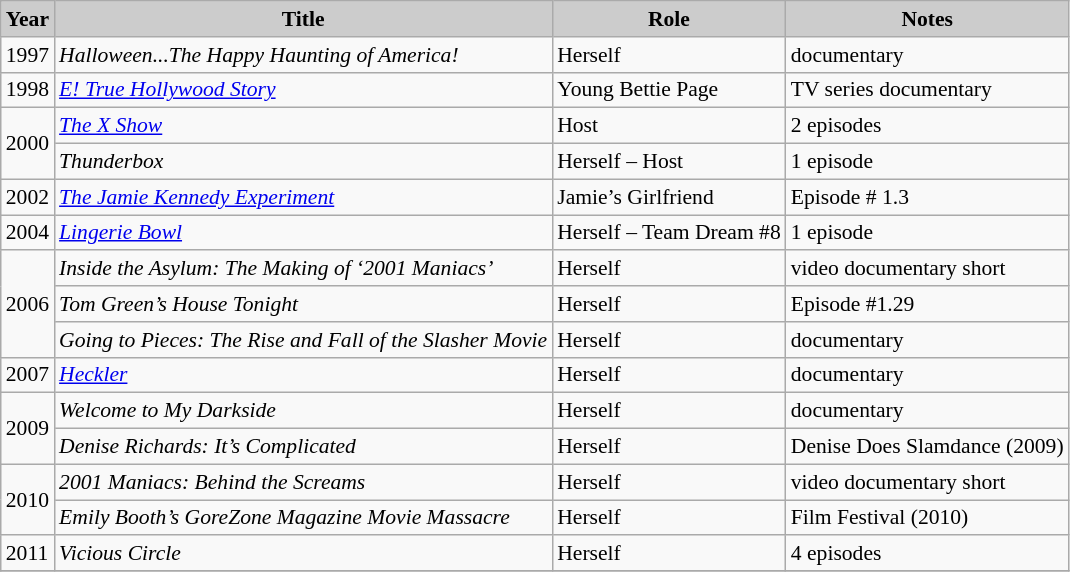<table class="wikitable" style="font-size:90%;">
<tr>
<th style="background: #CCCCCC;">Year</th>
<th style="background: #CCCCCC;">Title</th>
<th style="background: #CCCCCC;">Role</th>
<th style="background: #CCCCCC;">Notes</th>
</tr>
<tr>
<td>1997</td>
<td><em>Halloween...The Happy Haunting of America!</em></td>
<td>Herself</td>
<td>documentary</td>
</tr>
<tr>
<td>1998</td>
<td><em><a href='#'>E! True Hollywood Story</a></em></td>
<td>Young Bettie Page</td>
<td>TV series documentary</td>
</tr>
<tr>
<td rowspan=2>2000</td>
<td><em><a href='#'>The X Show</a></em></td>
<td>Host</td>
<td>2 episodes</td>
</tr>
<tr>
<td><em>Thunderbox</em></td>
<td>Herself – Host</td>
<td>1 episode</td>
</tr>
<tr>
<td>2002</td>
<td><em><a href='#'>The Jamie Kennedy Experiment</a></em></td>
<td>Jamie’s Girlfriend</td>
<td>Episode # 1.3</td>
</tr>
<tr>
<td>2004</td>
<td><em><a href='#'>Lingerie Bowl</a></em></td>
<td>Herself – Team Dream #8</td>
<td>1 episode</td>
</tr>
<tr>
<td rowspan=3>2006</td>
<td><em>Inside the Asylum: The Making of ‘2001 Maniacs’</em></td>
<td>Herself</td>
<td>video documentary short</td>
</tr>
<tr>
<td><em>Tom Green’s House Tonight</em></td>
<td>Herself</td>
<td>Episode #1.29</td>
</tr>
<tr>
<td><em>Going to Pieces: The Rise and Fall of the Slasher Movie</em></td>
<td>Herself</td>
<td>documentary</td>
</tr>
<tr>
<td>2007</td>
<td><em><a href='#'>Heckler</a></em></td>
<td>Herself</td>
<td>documentary</td>
</tr>
<tr>
<td rowspan=2>2009</td>
<td><em>Welcome to My Darkside</em></td>
<td>Herself</td>
<td>documentary</td>
</tr>
<tr>
<td><em>Denise Richards: It’s Complicated</em></td>
<td>Herself</td>
<td>Denise Does Slamdance (2009)</td>
</tr>
<tr>
<td rowspan=2>2010</td>
<td><em>2001 Maniacs: Behind the Screams</em></td>
<td>Herself</td>
<td>video documentary short</td>
</tr>
<tr>
<td><em>Emily Booth’s GoreZone Magazine Movie Massacre</em></td>
<td>Herself</td>
<td>Film Festival (2010)</td>
</tr>
<tr>
<td>2011</td>
<td><em>Vicious Circle</em></td>
<td>Herself</td>
<td>4 episodes</td>
</tr>
<tr>
</tr>
</table>
